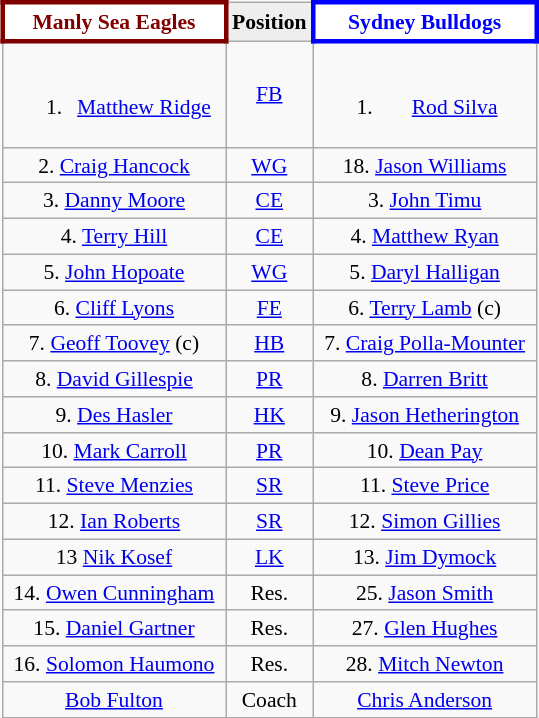<table class="wikitable" style="float:right; font-size:90%; margin-left:1em;">
<tr style="background:#f03;">
<th style="width:140px; border:3px solid maroon; background: white; color: maroon">Manly Sea Eagles</th>
<th style="width:40px; text-align:center; background:#eee; color:black;">Position</th>
<th style="width:140px; border:3px solid blue; background: white; color: blue">Sydney Bulldogs</th>
</tr>
<tr align=center>
<td><br><ol><li><a href='#'>Matthew Ridge</a></li></ol></td>
<td><a href='#'>FB</a></td>
<td><br><ol><li><a href='#'>Rod Silva</a></li></ol></td>
</tr>
<tr align=center>
<td>2. <a href='#'>Craig Hancock</a></td>
<td><a href='#'>WG</a></td>
<td>18. <a href='#'>Jason Williams</a></td>
</tr>
<tr align=center>
<td>3. <a href='#'>Danny Moore</a></td>
<td><a href='#'>CE</a></td>
<td>3. <a href='#'>John Timu</a></td>
</tr>
<tr align=center>
<td>4. <a href='#'>Terry Hill</a></td>
<td><a href='#'>CE</a></td>
<td>4. <a href='#'>Matthew Ryan</a></td>
</tr>
<tr align=center>
<td>5. <a href='#'>John Hopoate</a></td>
<td><a href='#'>WG</a></td>
<td>5. <a href='#'>Daryl Halligan</a></td>
</tr>
<tr align=center>
<td>6. <a href='#'>Cliff Lyons</a></td>
<td><a href='#'>FE</a></td>
<td>6. <a href='#'>Terry Lamb</a> (c)</td>
</tr>
<tr align=center>
<td>7. <a href='#'>Geoff Toovey</a> (c)</td>
<td><a href='#'>HB</a></td>
<td>7. <a href='#'>Craig Polla-Mounter</a></td>
</tr>
<tr align=center>
<td>8. <a href='#'>David Gillespie</a></td>
<td><a href='#'>PR</a></td>
<td>8. <a href='#'>Darren Britt</a></td>
</tr>
<tr align=center>
<td>9. <a href='#'>Des Hasler</a></td>
<td><a href='#'>HK</a></td>
<td>9. <a href='#'>Jason Hetherington</a></td>
</tr>
<tr align=center>
<td>10. <a href='#'>Mark Carroll</a></td>
<td><a href='#'>PR</a></td>
<td>10. <a href='#'>Dean Pay</a></td>
</tr>
<tr align=center>
<td>11. <a href='#'>Steve Menzies</a></td>
<td><a href='#'>SR</a></td>
<td>11. <a href='#'>Steve Price</a></td>
</tr>
<tr align=center>
<td>12. <a href='#'>Ian Roberts</a></td>
<td><a href='#'>SR</a></td>
<td>12. <a href='#'>Simon Gillies</a></td>
</tr>
<tr align=center>
<td>13 <a href='#'>Nik Kosef</a></td>
<td><a href='#'>LK</a></td>
<td>13. <a href='#'>Jim Dymock</a></td>
</tr>
<tr align=center>
<td>14. <a href='#'>Owen Cunningham</a></td>
<td>Res.</td>
<td>25. <a href='#'>Jason Smith</a></td>
</tr>
<tr align=center>
<td>15. <a href='#'>Daniel Gartner</a></td>
<td>Res.</td>
<td>27. <a href='#'>Glen Hughes</a></td>
</tr>
<tr align=center>
<td>16. <a href='#'>Solomon Haumono</a></td>
<td>Res.</td>
<td>28. <a href='#'>Mitch Newton</a></td>
</tr>
<tr align=center>
<td><a href='#'>Bob Fulton</a></td>
<td>Coach</td>
<td><a href='#'>Chris Anderson</a></td>
</tr>
</table>
